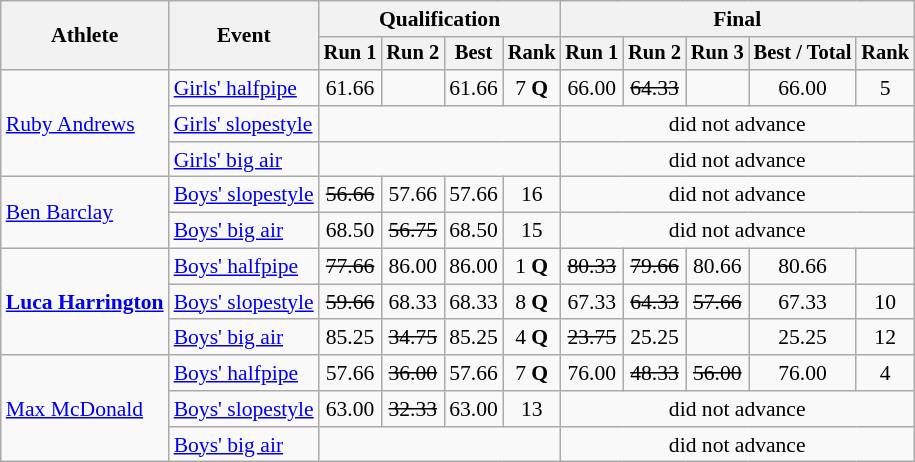<table class="wikitable" style="font-size:90%">
<tr>
<th rowspan=2>Athlete</th>
<th rowspan=2>Event</th>
<th colspan=4>Qualification</th>
<th colspan=5>Final</th>
</tr>
<tr style="font-size:95%">
<th>Run 1</th>
<th>Run 2</th>
<th>Best</th>
<th>Rank</th>
<th>Run 1</th>
<th>Run 2</th>
<th>Run 3</th>
<th>Best / Total</th>
<th>Rank</th>
</tr>
<tr align=center>
<td align=left rowspan=3><a href='#'>Ruby Andrews</a></td>
<td align=left><a href='#'>Girls' halfpipe</a></td>
<td>61.66</td>
<td><s></s></td>
<td>61.66</td>
<td>7 <strong>Q</strong></td>
<td>66.00</td>
<td><s>64.33</s></td>
<td><s></s></td>
<td>66.00</td>
<td>5</td>
</tr>
<tr align=center>
<td align=left><a href='#'>Girls' slopestyle</a></td>
<td colspan=4></td>
<td colspan=5>did not advance</td>
</tr>
<tr align=center>
<td align=left><a href='#'>Girls' big air</a></td>
<td colspan=4></td>
<td colspan=5>did not advance</td>
</tr>
<tr align=center>
<td align=left rowspan=2><a href='#'>Ben Barclay</a></td>
<td align=left><a href='#'>Boys' slopestyle</a></td>
<td><s>56.66</s></td>
<td>57.66</td>
<td>57.66</td>
<td>16</td>
<td colspan=5>did not advance</td>
</tr>
<tr align=center>
<td align=left><a href='#'>Boys' big air</a></td>
<td>68.50</td>
<td><s>56.75</s></td>
<td>68.50</td>
<td>15</td>
<td colspan=5>did not advance</td>
</tr>
<tr align=center>
<td align=left rowspan=3><strong><a href='#'>Luca Harrington</a></strong></td>
<td align=left><a href='#'>Boys' halfpipe</a></td>
<td><s>77.66</s></td>
<td>86.00</td>
<td>86.00</td>
<td>1 <strong>Q</strong></td>
<td><s>80.33</s></td>
<td><s>79.66</s></td>
<td>80.66</td>
<td>80.66</td>
<td></td>
</tr>
<tr align=center>
<td align=left><a href='#'>Boys' slopestyle</a></td>
<td><s>59.66</s></td>
<td>68.33</td>
<td>68.33</td>
<td>8 <strong>Q</strong></td>
<td>67.33</td>
<td><s>64.33</s></td>
<td><s>57.66</s></td>
<td>67.33</td>
<td>10</td>
</tr>
<tr align=center>
<td align=left><a href='#'>Boys' big air</a></td>
<td>85.25</td>
<td><s>34.75</s></td>
<td>85.25</td>
<td>4 <strong>Q</strong></td>
<td><s>23.75</s></td>
<td>25.25</td>
<td></td>
<td>25.25</td>
<td>12</td>
</tr>
<tr align=center>
<td align=left rowspan=3><a href='#'>Max McDonald</a></td>
<td align=left><a href='#'>Boys' halfpipe</a></td>
<td>57.66</td>
<td><s>36.00</s></td>
<td>57.66</td>
<td>7 <strong>Q</strong></td>
<td>76.00</td>
<td><s>48.33</s></td>
<td><s>56.00</s></td>
<td>76.00</td>
<td>4</td>
</tr>
<tr align=center>
<td align=left><a href='#'>Boys' slopestyle</a></td>
<td>63.00</td>
<td><s>32.33</s></td>
<td>63.00</td>
<td>13</td>
<td colspan=5>did not advance</td>
</tr>
<tr align=center>
<td align=left><a href='#'>Boys' big air</a></td>
<td colspan=4></td>
<td colspan=5>did not advance</td>
</tr>
</table>
